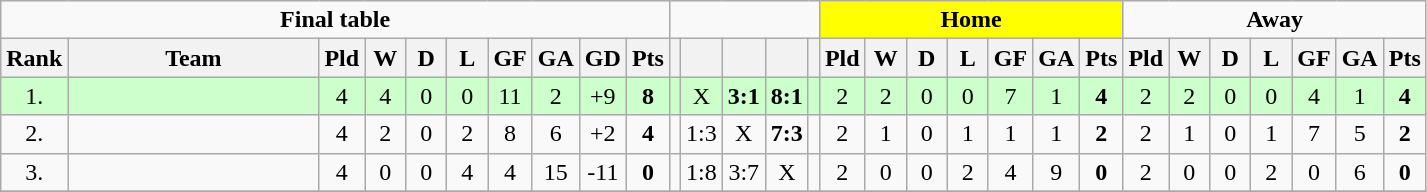<table class="wikitable">
<tr>
<td colspan=10 align=center><strong>Final table</strong></td>
<td colspan=5></td>
<td colspan=7 align=center bgcolor=yellow><strong>Home</strong></td>
<td colspan=7 align=center><strong>Away</strong></td>
</tr>
<tr>
<th bgcolor="#efefef">Rank</th>
<th bgcolor="#efefef" width="160">Team</th>
<th bgcolor="#efefef" width="20">Pld</th>
<th bgcolor="#efefef" width="20">W</th>
<th bgcolor="#efefef" width="20">D</th>
<th bgcolor="#efefef" width="20">L</th>
<th bgcolor="#efefef" width="20">GF</th>
<th bgcolor="#efefef" width="20">GA</th>
<th bgcolor="#efefef" width="20">GD</th>
<th bgcolor="#efefef" width="20">Pts</th>
<th bgcolor="#efefef"></th>
<th bgcolor="#efefef" width="20"></th>
<th bgcolor="#efefef" width="20"></th>
<th bgcolor="#efefef" width="20"></th>
<th bgcolor="#efefef"></th>
<th bgcolor="#efefef" width="20">Pld</th>
<th bgcolor="#efefef" width="20">W</th>
<th bgcolor="#efefef" width="20">D</th>
<th bgcolor="#efefef" width="20">L</th>
<th bgcolor="#efefef" width="20">GF</th>
<th bgcolor="#efefef" width="20">GA</th>
<th bgcolor="#efefef" width="20">Pts</th>
<th bgcolor="#efefef" width="20">Pld</th>
<th bgcolor="#efefef" width="20">W</th>
<th bgcolor="#efefef" width="20">D</th>
<th bgcolor="#efefef" width="20">L</th>
<th bgcolor="#efefef" width="20">GF</th>
<th bgcolor="#efefef" width="20">GA</th>
<th bgcolor="#efefef" width="20">Pts</th>
</tr>
<tr align=center bgcolor=#ccffcc>
<td>1.</td>
<td align=left></td>
<td>4</td>
<td>4</td>
<td>0</td>
<td>0</td>
<td>11</td>
<td>2</td>
<td>+9</td>
<td><strong>8</strong></td>
<td></td>
<td>X</td>
<td><strong>3:1</strong></td>
<td><strong>8:1</strong></td>
<td></td>
<td>2</td>
<td>2</td>
<td>0</td>
<td>0</td>
<td>7</td>
<td>1</td>
<td><strong>4</strong></td>
<td>2</td>
<td>2</td>
<td>0</td>
<td>0</td>
<td>4</td>
<td>1</td>
<td><strong>4</strong></td>
</tr>
<tr align=center>
<td>2.</td>
<td align=left></td>
<td>4</td>
<td>2</td>
<td>0</td>
<td>2</td>
<td>8</td>
<td>6</td>
<td>+2</td>
<td><strong>4</strong></td>
<td></td>
<td>1:3</td>
<td>X</td>
<td><strong>7:3</strong></td>
<td></td>
<td>2</td>
<td>1</td>
<td>0</td>
<td>1</td>
<td>1</td>
<td>1</td>
<td><strong>2</strong></td>
<td>2</td>
<td>1</td>
<td>0</td>
<td>1</td>
<td>7</td>
<td>5</td>
<td><strong>2</strong></td>
</tr>
<tr align=center>
<td>3.</td>
<td align=left></td>
<td>4</td>
<td>0</td>
<td>0</td>
<td>4</td>
<td>4</td>
<td>15</td>
<td>-11</td>
<td><strong>0</strong></td>
<td></td>
<td>1:8</td>
<td>3:7</td>
<td>X</td>
<td></td>
<td>2</td>
<td>0</td>
<td>0</td>
<td>2</td>
<td>4</td>
<td>9</td>
<td><strong>0</strong></td>
<td>2</td>
<td>0</td>
<td>0</td>
<td>2</td>
<td>0</td>
<td>6</td>
<td><strong>0</strong></td>
</tr>
<tr align=center>
</tr>
</table>
